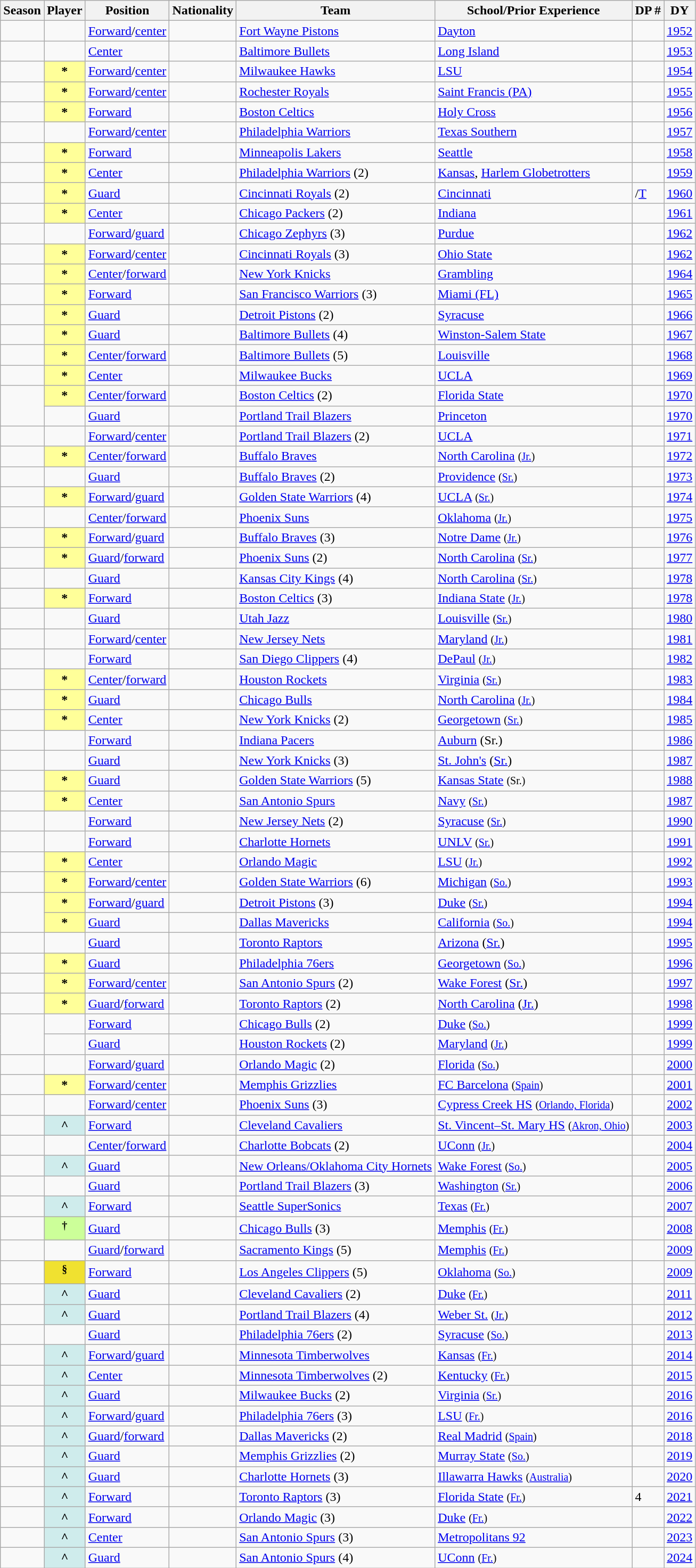<table class="wikitable plainrowheaders sortable" summary="Season (sortable), Player (sortable), Position (sortable), Nationality (sortable), Team (sortable), DP # (sortable) and DY (sortable)">
<tr>
<th scope="col">Season</th>
<th scope="col">Player</th>
<th scope="col">Position</th>
<th scope="col">Nationality</th>
<th scope="col">Team</th>
<th>School/Prior Experience</th>
<th scope="col">DP #</th>
<th scope="col">DY</th>
</tr>
<tr>
<td></td>
<th scope="row" style="background-color:transparent;"></th>
<td><a href='#'>Forward</a>/<a href='#'>center</a></td>
<td></td>
<td><a href='#'>Fort Wayne Pistons</a></td>
<td><a href='#'>Dayton</a></td>
<td></td>
<td><a href='#'>1952</a></td>
</tr>
<tr>
<td></td>
<th scope="row" style="background-color:transparent;"></th>
<td><a href='#'>Center</a></td>
<td></td>
<td><a href='#'>Baltimore Bullets</a></td>
<td><a href='#'>Long Island</a></td>
<td></td>
<td><a href='#'>1953</a></td>
</tr>
<tr>
<td></td>
<th scope="row" style="background-color:#FFFF99">*</th>
<td><a href='#'>Forward</a>/<a href='#'>center</a></td>
<td></td>
<td><a href='#'>Milwaukee Hawks</a></td>
<td><a href='#'>LSU</a></td>
<td></td>
<td><a href='#'>1954</a></td>
</tr>
<tr>
<td></td>
<th scope="row" style="background-color:#FFFF99">*</th>
<td><a href='#'>Forward</a>/<a href='#'>center</a></td>
<td></td>
<td><a href='#'>Rochester Royals</a></td>
<td><a href='#'>Saint Francis (PA)</a></td>
<td></td>
<td><a href='#'>1955</a></td>
</tr>
<tr>
<td></td>
<th scope="row" style="background-color:#FFFF99">*</th>
<td><a href='#'>Forward</a></td>
<td></td>
<td><a href='#'>Boston Celtics</a></td>
<td><a href='#'>Holy Cross</a></td>
<td></td>
<td><a href='#'>1956</a></td>
</tr>
<tr>
<td></td>
<th scope="row" style="background-color:transparent;"></th>
<td><a href='#'>Forward</a>/<a href='#'>center</a></td>
<td></td>
<td><a href='#'>Philadelphia Warriors</a></td>
<td><a href='#'>Texas Southern</a></td>
<td></td>
<td><a href='#'>1957</a></td>
</tr>
<tr>
<td></td>
<th scope="row" style="background-color:#FFFF99">*</th>
<td><a href='#'>Forward</a></td>
<td></td>
<td><a href='#'>Minneapolis Lakers</a></td>
<td><a href='#'>Seattle</a></td>
<td></td>
<td><a href='#'>1958</a></td>
</tr>
<tr>
<td></td>
<th scope="row" style="background-color:#FFFF99">*</th>
<td><a href='#'>Center</a></td>
<td></td>
<td><a href='#'>Philadelphia Warriors</a> (2)</td>
<td><a href='#'>Kansas</a>, <a href='#'>Harlem Globetrotters</a></td>
<td></td>
<td><a href='#'>1959</a></td>
</tr>
<tr>
<td></td>
<th scope="row" style="background-color:#FFFF99">*</th>
<td><a href='#'>Guard</a></td>
<td></td>
<td><a href='#'>Cincinnati Royals</a> (2)</td>
<td><a href='#'>Cincinnati</a></td>
<td>/<a href='#'>T</a></td>
<td><a href='#'>1960</a></td>
</tr>
<tr>
<td></td>
<th scope="row" style="background-color:#FFFF99">*</th>
<td><a href='#'>Center</a></td>
<td></td>
<td><a href='#'>Chicago Packers</a> (2)</td>
<td><a href='#'>Indiana</a></td>
<td></td>
<td><a href='#'>1961</a></td>
</tr>
<tr>
<td></td>
<th scope="row" style="background-color:transparent;"></th>
<td><a href='#'>Forward</a>/<a href='#'>guard</a></td>
<td></td>
<td><a href='#'>Chicago Zephyrs</a> (3)</td>
<td><a href='#'>Purdue</a></td>
<td></td>
<td><a href='#'>1962</a></td>
</tr>
<tr>
<td></td>
<th scope="row" style="background-color:#FFFF99">*</th>
<td><a href='#'>Forward</a>/<a href='#'>center</a></td>
<td></td>
<td><a href='#'>Cincinnati Royals</a> (3)</td>
<td><a href='#'>Ohio State</a></td>
<td></td>
<td><a href='#'>1962</a></td>
</tr>
<tr>
<td></td>
<th scope="row" style="background-color:#FFFF99">*</th>
<td><a href='#'>Center</a>/<a href='#'>forward</a></td>
<td></td>
<td><a href='#'>New York Knicks</a></td>
<td><a href='#'>Grambling</a></td>
<td></td>
<td><a href='#'>1964</a></td>
</tr>
<tr>
<td></td>
<th scope="row" style="background-color:#FFFF99">*</th>
<td><a href='#'>Forward</a></td>
<td></td>
<td><a href='#'>San Francisco Warriors</a> (3)</td>
<td><a href='#'>Miami (FL)</a></td>
<td></td>
<td><a href='#'>1965</a></td>
</tr>
<tr>
<td></td>
<th scope="row" style="background-color:#FFFF99">*</th>
<td><a href='#'>Guard</a></td>
<td></td>
<td><a href='#'>Detroit Pistons</a> (2)</td>
<td><a href='#'>Syracuse</a></td>
<td></td>
<td><a href='#'>1966</a></td>
</tr>
<tr>
<td></td>
<th scope="row" style="background-color:#FFFF99">*</th>
<td><a href='#'>Guard</a></td>
<td></td>
<td><a href='#'>Baltimore Bullets</a> (4)</td>
<td><a href='#'>Winston-Salem State</a></td>
<td></td>
<td><a href='#'>1967</a></td>
</tr>
<tr>
<td></td>
<th scope="row" style="background-color:#FFFF99">*</th>
<td><a href='#'>Center</a>/<a href='#'>forward</a></td>
<td></td>
<td><a href='#'>Baltimore Bullets</a> (5)</td>
<td><a href='#'>Louisville</a></td>
<td></td>
<td><a href='#'>1968</a></td>
</tr>
<tr>
<td></td>
<th scope="row" style="background-color:#FFFF99">*</th>
<td><a href='#'>Center</a></td>
<td></td>
<td><a href='#'>Milwaukee Bucks</a></td>
<td><a href='#'>UCLA</a></td>
<td></td>
<td><a href='#'>1969</a></td>
</tr>
<tr>
<td rowspan=2></td>
<th scope="row" style="background-color:#FFFF99">*</th>
<td><a href='#'>Center</a>/<a href='#'>forward</a></td>
<td></td>
<td><a href='#'>Boston Celtics</a> (2)</td>
<td><a href='#'>Florida State</a></td>
<td></td>
<td><a href='#'>1970</a></td>
</tr>
<tr>
<th scope="row" style="background-color:transparent;"></th>
<td><a href='#'>Guard</a></td>
<td></td>
<td><a href='#'>Portland Trail Blazers</a></td>
<td><a href='#'>Princeton</a></td>
<td></td>
<td><a href='#'>1970</a></td>
</tr>
<tr>
<td></td>
<th scope="row" style="background-color:transparent;"></th>
<td><a href='#'>Forward</a>/<a href='#'>center</a></td>
<td></td>
<td><a href='#'>Portland Trail Blazers</a> (2)</td>
<td><a href='#'>UCLA</a></td>
<td></td>
<td><a href='#'>1971</a></td>
</tr>
<tr>
<td></td>
<th scope="row" style="background-color:#FFFF99">*</th>
<td><a href='#'>Center</a>/<a href='#'>forward</a></td>
<td></td>
<td><a href='#'>Buffalo Braves</a></td>
<td><a href='#'>North Carolina</a> <small>(<a href='#'>Jr.</a>)</small></td>
<td></td>
<td><a href='#'>1972</a></td>
</tr>
<tr>
<td></td>
<th scope="row" style="background-color:transparent;"></th>
<td><a href='#'>Guard</a></td>
<td></td>
<td><a href='#'>Buffalo Braves</a> (2)</td>
<td><a href='#'>Providence</a> <small>(<a href='#'>Sr.</a>)</small></td>
<td></td>
<td><a href='#'>1973</a></td>
</tr>
<tr>
<td></td>
<th scope="row" style="background-color:#FFFF99">*</th>
<td><a href='#'>Forward</a>/<a href='#'>guard</a></td>
<td></td>
<td><a href='#'>Golden State Warriors</a> (4)</td>
<td><a href='#'>UCLA</a> <small>(<a href='#'>Sr.</a>)</small></td>
<td></td>
<td><a href='#'>1974</a></td>
</tr>
<tr>
<td></td>
<th scope="row" style="background-color:transparent;"></th>
<td><a href='#'>Center</a>/<a href='#'>forward</a></td>
<td></td>
<td><a href='#'>Phoenix Suns</a></td>
<td><a href='#'>Oklahoma</a> <small>(<a href='#'>Jr.</a>)</small></td>
<td></td>
<td><a href='#'>1975</a></td>
</tr>
<tr>
<td></td>
<th scope="row" style="background-color:#FFFF99">*</th>
<td><a href='#'>Forward</a>/<a href='#'>guard</a></td>
<td></td>
<td><a href='#'>Buffalo Braves</a> (3)</td>
<td><a href='#'>Notre Dame</a> <small>(<a href='#'>Jr.</a>)</small></td>
<td></td>
<td><a href='#'>1976</a></td>
</tr>
<tr>
<td></td>
<th scope="row" style="background-color:#FFFF99">*</th>
<td><a href='#'>Guard</a>/<a href='#'>forward</a></td>
<td></td>
<td><a href='#'>Phoenix Suns</a> (2)</td>
<td><a href='#'>North Carolina</a> <small>(<a href='#'>Sr.</a>)</small></td>
<td></td>
<td><a href='#'>1977</a></td>
</tr>
<tr>
<td></td>
<th scope="row" style="background-color:transparent;"></th>
<td><a href='#'>Guard</a></td>
<td></td>
<td><a href='#'>Kansas City Kings</a> (4)</td>
<td><a href='#'>North Carolina</a> <small>(<a href='#'>Sr.</a>)</small></td>
<td></td>
<td><a href='#'>1978</a></td>
</tr>
<tr>
<td></td>
<th scope="row" style="background-color:#FFFF99">*</th>
<td><a href='#'>Forward</a></td>
<td></td>
<td><a href='#'>Boston Celtics</a> (3)</td>
<td><a href='#'>Indiana State</a> <small>(<a href='#'>Jr.</a>)</small></td>
<td></td>
<td><a href='#'>1978</a></td>
</tr>
<tr>
<td></td>
<th scope="row" style="background-color:transparent;"></th>
<td><a href='#'>Guard</a></td>
<td></td>
<td><a href='#'>Utah Jazz</a></td>
<td><a href='#'>Louisville</a> <small>(<a href='#'>Sr.</a>)</small></td>
<td></td>
<td><a href='#'>1980</a></td>
</tr>
<tr>
<td></td>
<th scope="row" style="background-color:transparent;"></th>
<td><a href='#'>Forward</a>/<a href='#'>center</a></td>
<td></td>
<td><a href='#'>New Jersey Nets</a></td>
<td><a href='#'>Maryland</a> <small>(<a href='#'>Jr.</a>)</small></td>
<td></td>
<td><a href='#'>1981</a></td>
</tr>
<tr>
<td></td>
<th scope="row" style="background-color:transparent;"></th>
<td><a href='#'>Forward</a></td>
<td></td>
<td><a href='#'>San Diego Clippers</a> (4)</td>
<td><a href='#'>DePaul</a> <small>(<a href='#'>Jr.</a>)</small></td>
<td></td>
<td><a href='#'>1982</a></td>
</tr>
<tr>
<td></td>
<th scope="row" style="background-color:#FFFF99"><strong></strong>*</th>
<td><a href='#'>Center</a>/<a href='#'>forward</a></td>
<td></td>
<td><a href='#'>Houston Rockets</a></td>
<td><a href='#'>Virginia</a> <small>(<a href='#'>Sr.</a>)</small></td>
<td></td>
<td><a href='#'>1983</a></td>
</tr>
<tr>
<td></td>
<th scope="row" style="background-color:#FFFF99">*</th>
<td><a href='#'>Guard</a></td>
<td></td>
<td><a href='#'>Chicago Bulls</a></td>
<td><a href='#'>North Carolina</a> <small>(<a href='#'>Jr.</a>)</small></td>
<td></td>
<td><a href='#'>1984</a></td>
</tr>
<tr>
<td></td>
<th scope="row" style="background-color:#FFFF99">*</th>
<td><a href='#'>Center</a></td>
<td></td>
<td><a href='#'>New York Knicks</a> (2)</td>
<td><a href='#'>Georgetown</a> <small>(<a href='#'>Sr.</a>)</small></td>
<td></td>
<td><a href='#'>1985</a></td>
</tr>
<tr>
<td></td>
<th scope="row" style="background-color:transparent;"></th>
<td><a href='#'>Forward</a></td>
<td></td>
<td><a href='#'>Indiana Pacers</a></td>
<td><a href='#'>Auburn</a> (Sr.)</td>
<td></td>
<td><a href='#'>1986</a></td>
</tr>
<tr>
<td></td>
<th scope="row" style="background-color:transparent;"></th>
<td><a href='#'>Guard</a></td>
<td></td>
<td><a href='#'>New York Knicks</a> (3)</td>
<td><a href='#'>St. John's</a> (<a href='#'>Sr.</a>)</td>
<td></td>
<td><a href='#'>1987</a></td>
</tr>
<tr>
<td></td>
<th scope="row" style="background-color:#FFFF99">*</th>
<td><a href='#'>Guard</a></td>
<td></td>
<td><a href='#'>Golden State Warriors</a> (5)</td>
<td><a href='#'>Kansas State</a> <small>(Sr.)</small></td>
<td></td>
<td><a href='#'>1988</a></td>
</tr>
<tr>
<td></td>
<th scope="row" style="background-color:#FFFF99"><strong></strong>*</th>
<td><a href='#'>Center</a></td>
<td></td>
<td><a href='#'>San Antonio Spurs</a></td>
<td><a href='#'>Navy</a> <small>(<a href='#'>Sr.</a>)</small></td>
<td></td>
<td><a href='#'>1987</a></td>
</tr>
<tr>
<td></td>
<th scope="row" style="background-color:transparent;"></th>
<td><a href='#'>Forward</a></td>
<td></td>
<td><a href='#'>New Jersey Nets</a> (2)</td>
<td><a href='#'>Syracuse</a> <small>(<a href='#'>Sr.</a>)</small></td>
<td></td>
<td><a href='#'>1990</a></td>
</tr>
<tr>
<td></td>
<th scope="row" style="background-color:transparent;"></th>
<td><a href='#'>Forward</a></td>
<td></td>
<td><a href='#'>Charlotte Hornets</a></td>
<td><a href='#'>UNLV</a> <small>(<a href='#'>Sr.</a>)</small></td>
<td></td>
<td><a href='#'>1991</a></td>
</tr>
<tr>
<td></td>
<th scope="row" style="background-color:#FFFF99">*</th>
<td><a href='#'>Center</a></td>
<td></td>
<td><a href='#'>Orlando Magic</a></td>
<td><a href='#'>LSU</a> <small>(<a href='#'>Jr.</a>)</small></td>
<td></td>
<td><a href='#'>1992</a></td>
</tr>
<tr>
<td></td>
<th scope="row" style="background-color:#FFFF99">*</th>
<td><a href='#'>Forward</a>/<a href='#'>center</a></td>
<td></td>
<td><a href='#'>Golden State Warriors</a> (6)</td>
<td><a href='#'>Michigan</a> <small>(<a href='#'>So.</a>)</small></td>
<td></td>
<td><a href='#'>1993</a></td>
</tr>
<tr>
<td rowspan=2></td>
<th scope="row" style="background-color:#FFFF99">*</th>
<td><a href='#'>Forward</a>/<a href='#'>guard</a></td>
<td></td>
<td><a href='#'>Detroit Pistons</a> (3)</td>
<td><a href='#'>Duke</a> <small>(<a href='#'>Sr.</a>)</small></td>
<td></td>
<td><a href='#'>1994</a></td>
</tr>
<tr>
<th scope="row" style="background-color:#FFFF99">*</th>
<td><a href='#'>Guard</a></td>
<td></td>
<td><a href='#'>Dallas Mavericks</a></td>
<td><a href='#'>California</a> <small>(<a href='#'>So.</a>)</small></td>
<td></td>
<td><a href='#'>1994</a></td>
</tr>
<tr>
<td></td>
<th scope="row" style="background-color:transparent;"></th>
<td><a href='#'>Guard</a></td>
<td></td>
<td><a href='#'>Toronto Raptors</a></td>
<td><a href='#'>Arizona</a> (<a href='#'>Sr.</a>)</td>
<td></td>
<td><a href='#'>1995</a></td>
</tr>
<tr>
<td></td>
<th scope="row" style="background-color:#FFFF99">*</th>
<td><a href='#'>Guard</a></td>
<td></td>
<td><a href='#'>Philadelphia 76ers</a></td>
<td><a href='#'>Georgetown</a> <small>(<a href='#'>So.</a>)</small></td>
<td></td>
<td><a href='#'>1996</a></td>
</tr>
<tr>
<td></td>
<th scope="row" style="background-color:#FFFF99">*</th>
<td><a href='#'>Forward</a>/<a href='#'>center</a></td>
<td></td>
<td><a href='#'>San Antonio Spurs</a> (2)</td>
<td><a href='#'>Wake Forest</a> (<a href='#'>Sr.</a>)</td>
<td></td>
<td><a href='#'>1997</a></td>
</tr>
<tr>
<td></td>
<th scope="row" style="background-color:#FFFF99">*</th>
<td><a href='#'>Guard</a>/<a href='#'>forward</a></td>
<td></td>
<td><a href='#'>Toronto Raptors</a> (2)</td>
<td><a href='#'>North Carolina</a> (<a href='#'>Jr.</a>)</td>
<td></td>
<td><a href='#'>1998</a></td>
</tr>
<tr>
<td rowspan=2></td>
<th scope="row" style="background-color:transparent;"></th>
<td><a href='#'>Forward</a></td>
<td></td>
<td><a href='#'>Chicago Bulls</a> (2)</td>
<td><a href='#'>Duke</a> <small>(<a href='#'>So.</a>)</small></td>
<td></td>
<td><a href='#'>1999</a></td>
</tr>
<tr>
<th scope="row" style="background-color:transparent;"></th>
<td><a href='#'>Guard</a></td>
<td></td>
<td><a href='#'>Houston Rockets</a> (2)</td>
<td><a href='#'>Maryland</a> <small>(<a href='#'>Jr.</a>)</small></td>
<td></td>
<td><a href='#'>1999</a></td>
</tr>
<tr>
<td></td>
<th scope="row" style="background-color:transparent;"></th>
<td><a href='#'>Forward</a>/<a href='#'>guard</a></td>
<td></td>
<td><a href='#'>Orlando Magic</a> (2)</td>
<td><a href='#'>Florida</a> <small>(<a href='#'>So.</a>)</small></td>
<td></td>
<td><a href='#'>2000</a></td>
</tr>
<tr>
<td></td>
<th scope="row" style="background-color:#FFFF99;">*</th>
<td><a href='#'>Forward</a>/<a href='#'>center</a></td>
<td></td>
<td><a href='#'>Memphis Grizzlies</a></td>
<td><a href='#'>FC Barcelona</a> <small>(<a href='#'>Spain</a>)</small></td>
<td></td>
<td><a href='#'>2001</a></td>
</tr>
<tr>
<td></td>
<th scope="row" style="background-color:transparent;"></th>
<td><a href='#'>Forward</a>/<a href='#'>center</a></td>
<td></td>
<td><a href='#'>Phoenix Suns</a> (3)</td>
<td><a href='#'>Cypress Creek HS</a> <small>(<a href='#'>Orlando, Florida</a>)</small></td>
<td></td>
<td><a href='#'>2002</a></td>
</tr>
<tr>
<td></td>
<th scope="row" style="background-color:#CFECEC">^</th>
<td><a href='#'>Forward</a></td>
<td></td>
<td><a href='#'>Cleveland Cavaliers</a></td>
<td><a href='#'>St. Vincent–St. Mary HS</a> <small>(<a href='#'>Akron, Ohio</a>)</small></td>
<td></td>
<td><a href='#'>2003</a></td>
</tr>
<tr>
<td></td>
<th scope="row" style="background-color:transparent;"></th>
<td><a href='#'>Center</a>/<a href='#'>forward</a></td>
<td></td>
<td><a href='#'>Charlotte Bobcats</a> (2)</td>
<td><a href='#'>UConn</a> <small>(<a href='#'>Jr.</a>)</small></td>
<td></td>
<td><a href='#'>2004</a></td>
</tr>
<tr>
<td></td>
<th scope="row" style="background-color:#CFECEC">^</th>
<td><a href='#'>Guard</a></td>
<td></td>
<td><a href='#'>New Orleans/Oklahoma City Hornets</a></td>
<td><a href='#'>Wake Forest</a> <small>(<a href='#'>So.</a>)</small></td>
<td></td>
<td><a href='#'>2005</a></td>
</tr>
<tr>
<td></td>
<th scope="row" style="background-color:transparent;"></th>
<td><a href='#'>Guard</a></td>
<td></td>
<td><a href='#'>Portland Trail Blazers</a> (3)</td>
<td><a href='#'>Washington</a> <small>(<a href='#'>Sr.</a>)</small></td>
<td></td>
<td><a href='#'>2006</a></td>
</tr>
<tr>
<td></td>
<th scope="row" style="background-color:#CFECEC">^</th>
<td><a href='#'>Forward</a></td>
<td></td>
<td><a href='#'>Seattle SuperSonics</a></td>
<td><a href='#'>Texas</a> <small>(<a href='#'>Fr.</a>)</small></td>
<td></td>
<td><a href='#'>2007</a></td>
</tr>
<tr>
<td></td>
<th scope="row" style="background-color:#CCFF99"><sup>†</sup></th>
<td><a href='#'>Guard</a></td>
<td></td>
<td><a href='#'>Chicago Bulls</a> (3)</td>
<td><a href='#'>Memphis</a> <small>(<a href='#'>Fr.</a>)</small></td>
<td></td>
<td><a href='#'>2008</a></td>
</tr>
<tr>
<td></td>
<th scope="row" style="background-color:transparent;"></th>
<td><a href='#'>Guard</a>/<a href='#'>forward</a></td>
<td></td>
<td><a href='#'>Sacramento Kings</a> (5)</td>
<td><a href='#'>Memphis</a> <small>(<a href='#'>Fr.</a>)</small></td>
<td></td>
<td><a href='#'>2009</a></td>
</tr>
<tr>
<td></td>
<th scope="row" style="background-color:#F0E130"><strong></strong><sup>§</sup></th>
<td><a href='#'>Forward</a></td>
<td></td>
<td><a href='#'>Los Angeles Clippers</a> (5)</td>
<td><a href='#'>Oklahoma</a> <small>(<a href='#'>So.</a>)</small></td>
<td></td>
<td><a href='#'>2009</a></td>
</tr>
<tr>
<td></td>
<th scope="row" style="background-color:#CFECEC">^</th>
<td><a href='#'>Guard</a></td>
<td></td>
<td><a href='#'>Cleveland Cavaliers</a> (2)</td>
<td><a href='#'>Duke</a> <small>(<a href='#'>Fr.</a>)</small></td>
<td></td>
<td><a href='#'>2011</a></td>
</tr>
<tr>
<td></td>
<th scope="row" style="background-color:#CFECEC;"><strong></strong>^</th>
<td><a href='#'>Guard</a></td>
<td></td>
<td><a href='#'>Portland Trail Blazers</a> (4)</td>
<td><a href='#'>Weber St.</a> <small>(<a href='#'>Jr.</a>)</small></td>
<td></td>
<td><a href='#'>2012</a></td>
</tr>
<tr>
<td></td>
<td></td>
<td><a href='#'>Guard</a></td>
<td></td>
<td><a href='#'>Philadelphia 76ers</a> (2)</td>
<td><a href='#'>Syracuse</a> <small>(<a href='#'>So.</a>)</small></td>
<td></td>
<td><a href='#'>2013</a></td>
</tr>
<tr>
<td></td>
<th scope="row" style="background-color:#CFECEC;">^</th>
<td><a href='#'>Forward</a>/<a href='#'>guard</a></td>
<td></td>
<td><a href='#'>Minnesota Timberwolves</a></td>
<td><a href='#'>Kansas</a> <small>(<a href='#'>Fr.</a>)</small></td>
<td></td>
<td><a href='#'>2014</a></td>
</tr>
<tr>
<td></td>
<th scope="row" style="background-color:#CFECEC;"><strong></strong>^</th>
<td><a href='#'>Center</a></td>
<td></td>
<td><a href='#'>Minnesota Timberwolves</a> (2)</td>
<td><a href='#'>Kentucky</a> <small>(<a href='#'>Fr.</a>)</small></td>
<td></td>
<td><a href='#'>2015</a></td>
</tr>
<tr>
<td></td>
<th scope="row" style="background-color:#CFECEC;">^</th>
<td><a href='#'>Guard</a></td>
<td></td>
<td><a href='#'>Milwaukee Bucks</a> (2)</td>
<td><a href='#'>Virginia</a> <small>(<a href='#'>Sr.</a>)</small></td>
<td></td>
<td><a href='#'>2016</a></td>
</tr>
<tr>
<td></td>
<th scope="row" style="background-color:#CFECEC;">^</th>
<td><a href='#'>Forward</a>/<a href='#'>guard</a></td>
<td></td>
<td><a href='#'>Philadelphia 76ers</a> (3)</td>
<td><a href='#'>LSU</a> <small>(<a href='#'>Fr.</a>)</small></td>
<td></td>
<td><a href='#'>2016</a></td>
</tr>
<tr>
<td></td>
<th scope="row" style="background-color:#CFECEC;">^</th>
<td><a href='#'>Guard</a>/<a href='#'>forward</a></td>
<td></td>
<td><a href='#'>Dallas Mavericks</a> (2)</td>
<td><a href='#'>Real Madrid</a> <small>(<a href='#'>Spain</a>)</small></td>
<td></td>
<td><a href='#'>2018</a></td>
</tr>
<tr>
<td></td>
<th scope="row" style="background-color:#CFECEC;">^</th>
<td><a href='#'>Guard</a></td>
<td></td>
<td><a href='#'>Memphis Grizzlies</a> (2)</td>
<td><a href='#'>Murray State</a> <small>(<a href='#'>So.</a>)</small></td>
<td></td>
<td><a href='#'>2019</a></td>
</tr>
<tr>
<td></td>
<th scope="row" style="background-color:#CFECEC;">^</th>
<td><a href='#'>Guard</a></td>
<td></td>
<td><a href='#'>Charlotte Hornets</a> (3)</td>
<td><a href='#'>Illawarra Hawks</a> <small>(<a href='#'>Australia</a>)</small></td>
<td></td>
<td><a href='#'>2020</a></td>
</tr>
<tr>
<td></td>
<th scope="row" style="background-color:#CFECEC;">^</th>
<td><a href='#'>Forward</a></td>
<td></td>
<td><a href='#'>Toronto Raptors</a> (3)</td>
<td><a href='#'>Florida State</a> <small>(<a href='#'>Fr.</a>)</small></td>
<td>4</td>
<td><a href='#'>2021</a></td>
</tr>
<tr>
<td></td>
<th scope="row" style="background-color:#CFECEC;">^</th>
<td><a href='#'>Forward</a></td>
<td></td>
<td><a href='#'>Orlando Magic</a> (3)</td>
<td><a href='#'>Duke</a> <small>(<a href='#'>Fr.</a>)</small></td>
<td></td>
<td><a href='#'>2022</a></td>
</tr>
<tr>
<td></td>
<th scope="row" style="background-color:#CFECEC;"><strong></strong>^</th>
<td><a href='#'>Center</a></td>
<td></td>
<td><a href='#'>San Antonio Spurs</a> (3)</td>
<td><a href='#'>Metropolitans 92</a> </td>
<td></td>
<td><a href='#'>2023</a></td>
</tr>
<tr>
<td></td>
<th scope="row" style="background-color:#CFECEC;">^</th>
<td><a href='#'>Guard</a></td>
<td></td>
<td><a href='#'>San Antonio Spurs</a> (4)</td>
<td><a href='#'>UConn</a> <small>(<a href='#'>Fr.</a>)</small></td>
<td></td>
<td><a href='#'>2024</a></td>
</tr>
</table>
